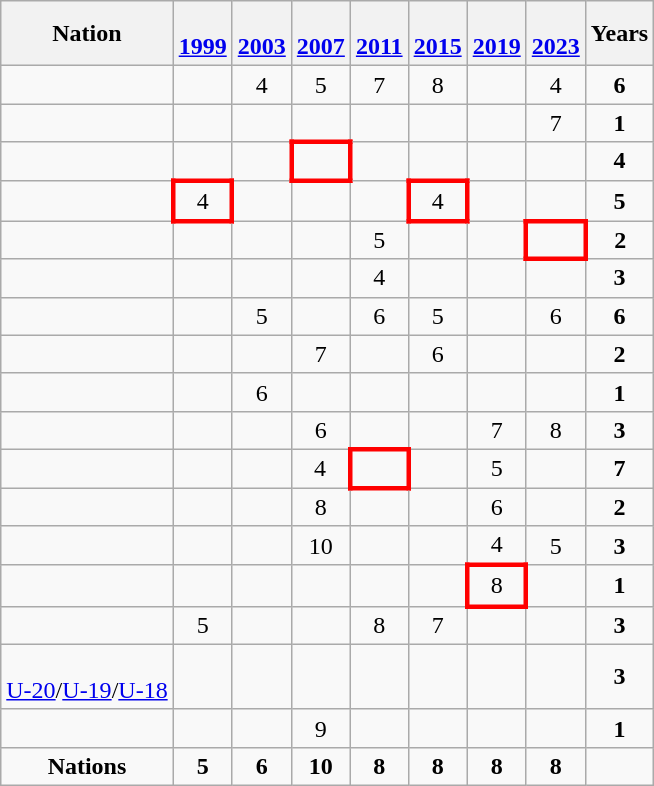<table class="wikitable" style="text-align: center;">
<tr>
<th>Nation</th>
<th><br><a href='#'>1999</a></th>
<th><br><a href='#'>2003</a></th>
<th><br><a href='#'>2007</a></th>
<th><br><a href='#'>2011</a></th>
<th><br><a href='#'>2015</a></th>
<th><br><a href='#'>2019</a></th>
<th><br><a href='#'>2023</a></th>
<th>Years</th>
</tr>
<tr>
<td align=left></td>
<td></td>
<td>4</td>
<td>5</td>
<td>7</td>
<td>8</td>
<td></td>
<td>4</td>
<td><strong>6</strong></td>
</tr>
<tr>
<td align=left></td>
<td></td>
<td></td>
<td></td>
<td></td>
<td></td>
<td></td>
<td>7</td>
<td><strong>1</strong></td>
</tr>
<tr>
<td align=left></td>
<td></td>
<td></td>
<td style="border: 3px solid red"></td>
<td></td>
<td></td>
<td></td>
<td></td>
<td><strong>4</strong></td>
</tr>
<tr>
<td align=left></td>
<td style="border: 3px solid red">4</td>
<td></td>
<td></td>
<td></td>
<td style="border: 3px solid red">4</td>
<td></td>
<td></td>
<td><strong>5</strong></td>
</tr>
<tr>
<td align=left></td>
<td></td>
<td></td>
<td></td>
<td>5</td>
<td></td>
<td></td>
<td style="border: 3px solid red"></td>
<td><strong>2</strong></td>
</tr>
<tr>
<td align=left></td>
<td></td>
<td></td>
<td></td>
<td>4</td>
<td></td>
<td></td>
<td></td>
<td><strong>3</strong></td>
</tr>
<tr>
<td align=left></td>
<td></td>
<td>5</td>
<td></td>
<td>6</td>
<td>5</td>
<td></td>
<td>6</td>
<td><strong>6</strong></td>
</tr>
<tr>
<td align=left></td>
<td></td>
<td></td>
<td>7</td>
<td></td>
<td>6</td>
<td></td>
<td></td>
<td><strong>2</strong></td>
</tr>
<tr>
<td align=left></td>
<td></td>
<td>6</td>
<td></td>
<td></td>
<td></td>
<td></td>
<td></td>
<td><strong>1</strong></td>
</tr>
<tr>
<td align=left></td>
<td></td>
<td></td>
<td>6</td>
<td></td>
<td></td>
<td>7</td>
<td>8</td>
<td><strong>3</strong></td>
</tr>
<tr>
<td align=left></td>
<td></td>
<td></td>
<td>4</td>
<td style="border: 3px solid red"></td>
<td></td>
<td>5</td>
<td></td>
<td><strong>7</strong></td>
</tr>
<tr>
<td align=left></td>
<td></td>
<td></td>
<td>8</td>
<td></td>
<td></td>
<td>6</td>
<td></td>
<td><strong>2</strong></td>
</tr>
<tr>
<td align=left></td>
<td></td>
<td></td>
<td>10</td>
<td></td>
<td></td>
<td>4</td>
<td>5</td>
<td><strong>3</strong></td>
</tr>
<tr>
<td align=left></td>
<td></td>
<td></td>
<td></td>
<td></td>
<td></td>
<td style="border: 3px solid red">8</td>
<td></td>
<td><strong>1</strong></td>
</tr>
<tr>
<td align=left></td>
<td>5</td>
<td></td>
<td></td>
<td>8</td>
<td>7</td>
<td></td>
<td></td>
<td><strong>3</strong></td>
</tr>
<tr>
<td align=left><br><a href='#'>U-20</a>/<a href='#'>U-19</a>/<a href='#'>U-18</a></td>
<td></td>
<td></td>
<td></td>
<td></td>
<td></td>
<td></td>
<td></td>
<td><strong>3</strong></td>
</tr>
<tr>
<td align=left></td>
<td></td>
<td></td>
<td>9</td>
<td></td>
<td></td>
<td></td>
<td></td>
<td><strong>1</strong></td>
</tr>
<tr>
<td><strong>Nations</strong></td>
<td><strong>5</strong></td>
<td><strong>6</strong></td>
<td><strong>10</strong></td>
<td><strong>8</strong></td>
<td><strong>8</strong></td>
<td><strong>8</strong></td>
<td><strong>8</strong></td>
<td></td>
</tr>
</table>
